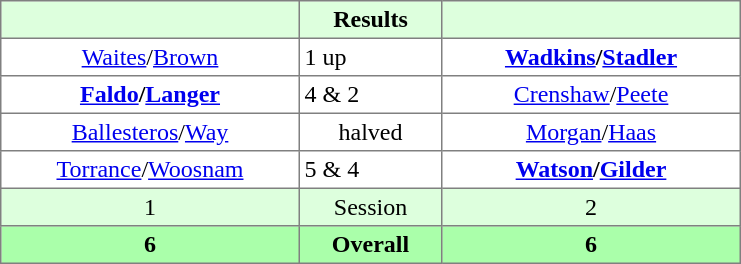<table border="1" cellpadding="3" style="border-collapse:collapse; text-align:center;">
<tr style="background:#dfd;">
<th style="width:12em;"></th>
<th style="width:5.5em;">Results</th>
<th style="width:12em;"></th>
</tr>
<tr>
<td><a href='#'>Waites</a>/<a href='#'>Brown</a></td>
<td align=left> 1 up</td>
<td><strong><a href='#'>Wadkins</a>/<a href='#'>Stadler</a></strong></td>
</tr>
<tr>
<td><strong><a href='#'>Faldo</a>/<a href='#'>Langer</a></strong></td>
<td align=left> 4 & 2</td>
<td><a href='#'>Crenshaw</a>/<a href='#'>Peete</a></td>
</tr>
<tr>
<td><a href='#'>Ballesteros</a>/<a href='#'>Way</a></td>
<td>halved</td>
<td><a href='#'>Morgan</a>/<a href='#'>Haas</a></td>
</tr>
<tr>
<td><a href='#'>Torrance</a>/<a href='#'>Woosnam</a></td>
<td align=left> 5 & 4</td>
<td><strong><a href='#'>Watson</a>/<a href='#'>Gilder</a></strong></td>
</tr>
<tr style="background:#dfd;">
<td>1</td>
<td>Session</td>
<td>2</td>
</tr>
<tr style="background:#afa;">
<th>6</th>
<th>Overall</th>
<th>6</th>
</tr>
</table>
